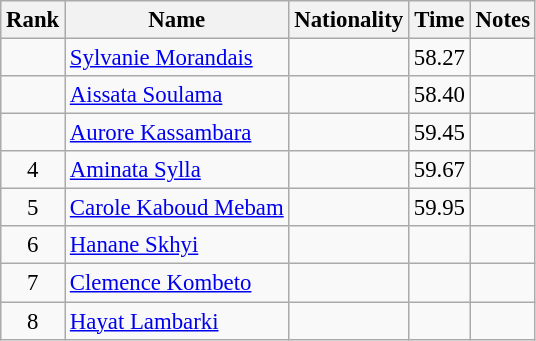<table class="wikitable sortable" style="text-align:center;font-size:95%">
<tr>
<th>Rank</th>
<th>Name</th>
<th>Nationality</th>
<th>Time</th>
<th>Notes</th>
</tr>
<tr>
<td></td>
<td align=left><a href='#'>Sylvanie Morandais</a></td>
<td align=left></td>
<td>58.27</td>
<td></td>
</tr>
<tr>
<td></td>
<td align=left><a href='#'>Aissata Soulama</a></td>
<td align=left></td>
<td>58.40</td>
<td></td>
</tr>
<tr>
<td></td>
<td align=left><a href='#'>Aurore Kassambara</a></td>
<td align=left></td>
<td>59.45</td>
<td></td>
</tr>
<tr>
<td>4</td>
<td align=left><a href='#'>Aminata Sylla</a></td>
<td align=left></td>
<td>59.67</td>
<td></td>
</tr>
<tr>
<td>5</td>
<td align=left><a href='#'>Carole Kaboud Mebam</a></td>
<td align=left></td>
<td>59.95</td>
<td></td>
</tr>
<tr>
<td>6</td>
<td align=left><a href='#'>Hanane Skhyi</a></td>
<td align=left></td>
<td></td>
<td></td>
</tr>
<tr>
<td>7</td>
<td align=left><a href='#'>Clemence Kombeto</a></td>
<td align=left></td>
<td></td>
<td></td>
</tr>
<tr>
<td>8</td>
<td align=left><a href='#'>Hayat Lambarki</a></td>
<td align=left></td>
<td></td>
<td></td>
</tr>
</table>
